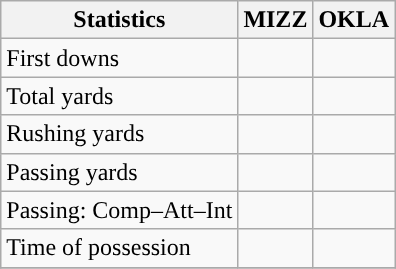<table class="wikitable" style="float: left;">
<tr>
<th>Statistics</th>
<th>MIZZ</th>
<th>OKLA</th>
</tr>
<tr>
<td>First downs</td>
<td></td>
<td></td>
</tr>
<tr>
<td>Total yards</td>
<td></td>
<td></td>
</tr>
<tr>
<td>Rushing yards</td>
<td></td>
<td></td>
</tr>
<tr>
<td>Passing yards</td>
<td></td>
<td></td>
</tr>
<tr>
<td>Passing: Comp–Att–Int</td>
<td></td>
<td></td>
</tr>
<tr>
<td>Time of possession</td>
<td></td>
<td></td>
</tr>
<tr>
</tr>
</table>
